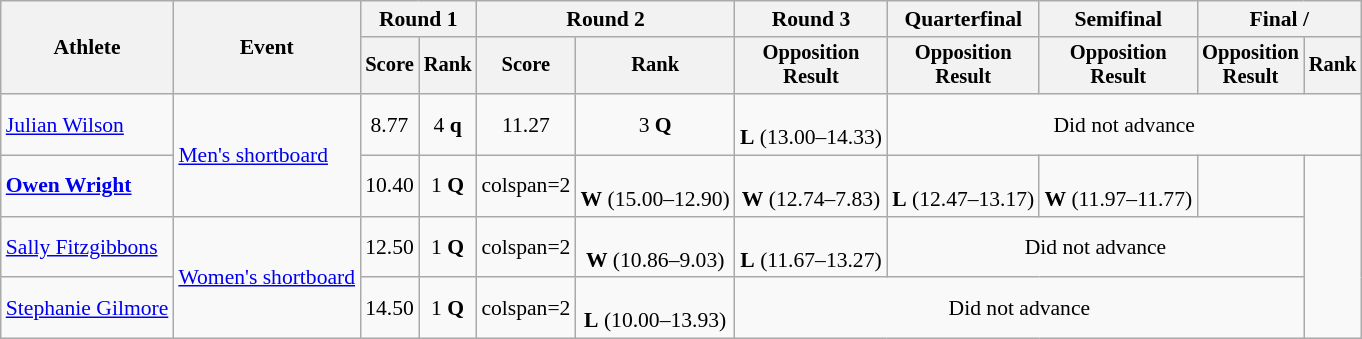<table class=wikitable style=font-size:90%;text-align:center>
<tr>
<th rowspan=2>Athlete</th>
<th rowspan=2>Event</th>
<th colspan=2>Round 1</th>
<th colspan=2>Round 2</th>
<th>Round 3</th>
<th>Quarterfinal</th>
<th>Semifinal</th>
<th colspan=2>Final / </th>
</tr>
<tr style=font-size:95%>
<th>Score</th>
<th>Rank</th>
<th>Score</th>
<th>Rank</th>
<th>Opposition<br>Result</th>
<th>Opposition<br>Result</th>
<th>Opposition<br>Result</th>
<th>Opposition<br>Result</th>
<th>Rank</th>
</tr>
<tr>
<td align=left><a href='#'>Julian Wilson</a></td>
<td align=left rowspan=2><a href='#'>Men's shortboard</a></td>
<td>8.77</td>
<td>4 <strong>q</strong></td>
<td>11.27</td>
<td>3 <strong>Q</strong></td>
<td><br> <strong>L</strong> (13.00–14.33)</td>
<td colspan=4>Did not advance</td>
</tr>
<tr>
<td align=left><strong><a href='#'>Owen Wright</a></strong></td>
<td>10.40</td>
<td>1 <strong>Q</strong></td>
<td>colspan=2 </td>
<td><br> <strong>W</strong> (15.00–12.90)</td>
<td><br><strong>W</strong> (12.74–7.83)</td>
<td><br><strong>L</strong> (12.47–13.17)</td>
<td><br><strong>W</strong> (11.97–11.77)</td>
<td></td>
</tr>
<tr>
<td align=left><a href='#'>Sally Fitzgibbons</a></td>
<td align=left rowspan=2><a href='#'>Women's shortboard</a></td>
<td>12.50</td>
<td>1 <strong>Q</strong></td>
<td>colspan=2 </td>
<td><br><strong>W</strong> (10.86–9.03)</td>
<td><br><strong>L</strong> (11.67–13.27)</td>
<td colspan=3>Did not advance</td>
</tr>
<tr>
<td align=left><a href='#'>Stephanie Gilmore</a></td>
<td>14.50</td>
<td>1 <strong>Q</strong></td>
<td>colspan=2 </td>
<td><br><strong>L</strong> (10.00–13.93)</td>
<td colspan="4">Did not advance</td>
</tr>
</table>
